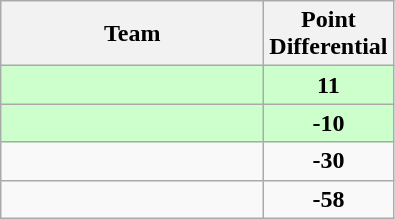<table class="wikitable" style="text-align:center;">
<tr>
<th style="width:10.5em;">Team</th>
<th style="width:1.5em;">Point Differential</th>
</tr>
<tr bgcolor=#cfc>
<td align="left"></td>
<td><strong>11</strong></td>
</tr>
<tr bgcolor="#cfc">
<td align="left"></td>
<td><strong>-10</strong></td>
</tr>
<tr>
<td align="left"></td>
<td><strong>-30</strong></td>
</tr>
<tr>
<td align="left"></td>
<td><strong>-58</strong></td>
</tr>
</table>
